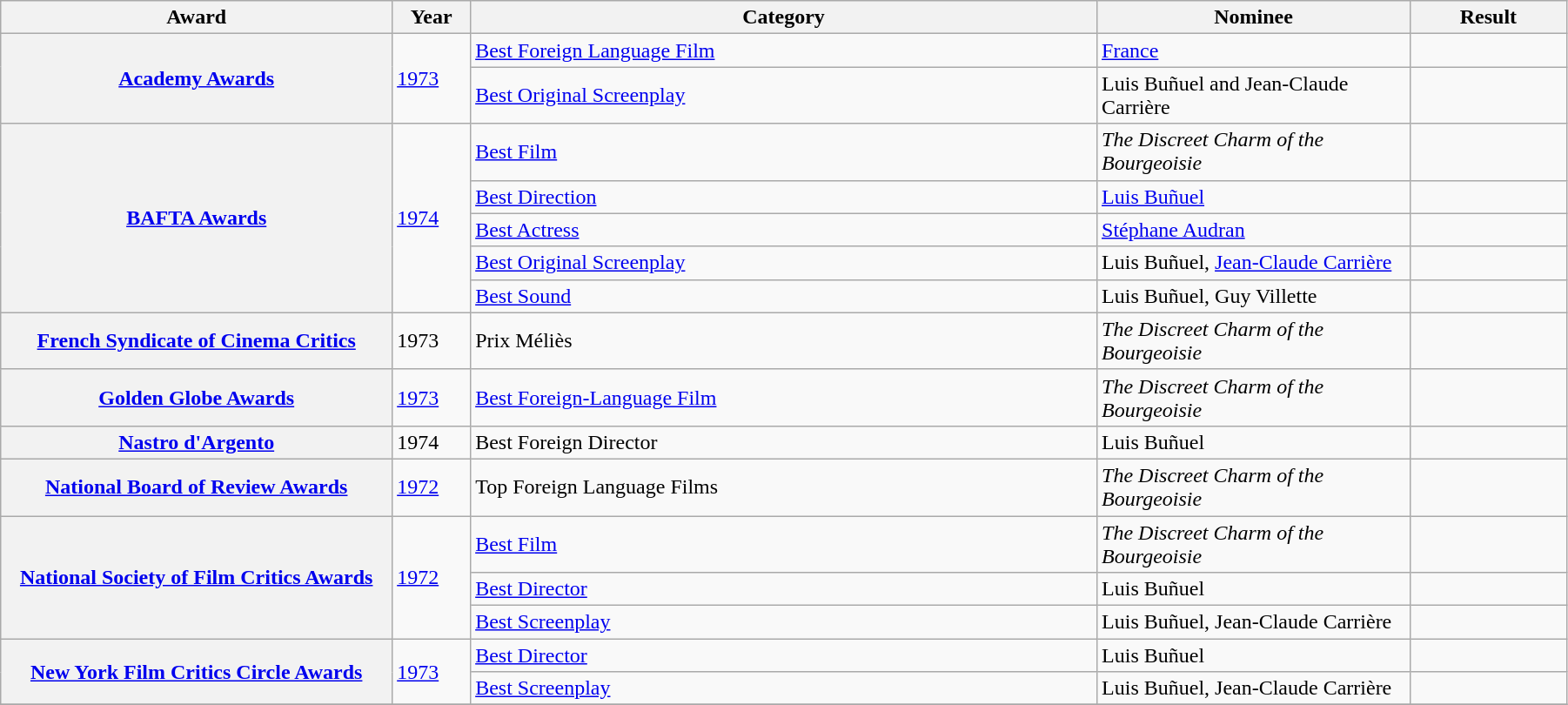<table class="wikitable plainrowheaders" width="95%">
<tr>
<th width="25%">Award</th>
<th width="5%">Year</th>
<th width="40%">Category</th>
<th width="20%">Nominee</th>
<th width="10%">Result</th>
</tr>
<tr>
<th scope="row" rowspan=2><a href='#'>Academy Awards</a></th>
<td rowspan=2><a href='#'>1973</a></td>
<td><a href='#'>Best Foreign Language Film</a></td>
<td><a href='#'>France</a></td>
<td></td>
</tr>
<tr>
<td><a href='#'>Best Original Screenplay</a></td>
<td>Luis Buñuel and Jean-Claude Carrière</td>
<td></td>
</tr>
<tr>
<th scope="row" rowspan=5><a href='#'>BAFTA Awards</a></th>
<td rowspan=5><a href='#'>1974</a></td>
<td><a href='#'>Best Film</a></td>
<td><em>The Discreet Charm of the Bourgeoisie</em></td>
<td></td>
</tr>
<tr>
<td><a href='#'>Best Direction</a></td>
<td><a href='#'>Luis Buñuel</a></td>
<td></td>
</tr>
<tr>
<td><a href='#'>Best Actress</a></td>
<td><a href='#'>Stéphane Audran</a></td>
<td></td>
</tr>
<tr>
<td><a href='#'>Best Original Screenplay</a></td>
<td>Luis Buñuel, <a href='#'>Jean-Claude Carrière</a></td>
<td></td>
</tr>
<tr>
<td><a href='#'>Best Sound</a></td>
<td>Luis Buñuel, Guy Villette</td>
<td></td>
</tr>
<tr>
<th scope="row"><a href='#'>French Syndicate of Cinema Critics</a></th>
<td>1973</td>
<td>Prix Méliès</td>
<td><em>The Discreet Charm of the Bourgeoisie</em></td>
<td></td>
</tr>
<tr>
<th scope="row"><a href='#'>Golden Globe Awards</a></th>
<td><a href='#'>1973</a></td>
<td><a href='#'>Best Foreign-Language Film</a></td>
<td><em>The Discreet Charm of the Bourgeoisie</em></td>
<td></td>
</tr>
<tr>
<th scope="row"><a href='#'>Nastro d'Argento</a></th>
<td>1974</td>
<td>Best Foreign Director</td>
<td>Luis Buñuel</td>
<td></td>
</tr>
<tr>
<th scope="row"><a href='#'>National Board of Review Awards</a></th>
<td><a href='#'>1972</a></td>
<td>Top Foreign Language Films</td>
<td><em>The Discreet Charm of the Bourgeoisie</em></td>
<td></td>
</tr>
<tr>
<th scope="row" rowspan=3><a href='#'>National Society of Film Critics Awards</a></th>
<td rowspan=3><a href='#'>1972</a></td>
<td><a href='#'>Best Film</a></td>
<td><em>The Discreet Charm of the Bourgeoisie</em></td>
<td></td>
</tr>
<tr>
<td><a href='#'>Best Director</a></td>
<td>Luis Buñuel</td>
<td></td>
</tr>
<tr>
<td><a href='#'>Best Screenplay</a></td>
<td>Luis Buñuel, Jean-Claude Carrière</td>
<td></td>
</tr>
<tr>
<th scope="row" rowspan=2><a href='#'>New York Film Critics Circle Awards</a></th>
<td rowspan=2><a href='#'>1973</a></td>
<td><a href='#'>Best Director</a></td>
<td>Luis Buñuel</td>
<td></td>
</tr>
<tr>
<td><a href='#'>Best Screenplay</a></td>
<td>Luis Buñuel, Jean-Claude Carrière</td>
<td></td>
</tr>
<tr>
</tr>
</table>
